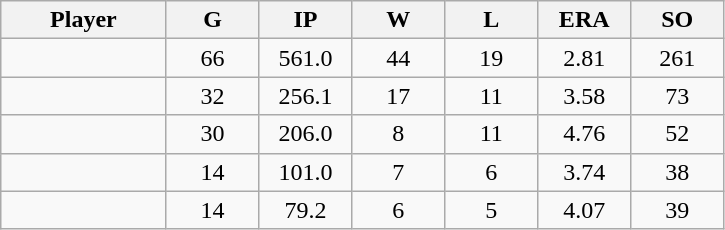<table class="wikitable sortable">
<tr>
<th bgcolor="#DDDDFF" width="16%">Player</th>
<th bgcolor="#DDDDFF" width="9%">G</th>
<th bgcolor="#DDDDFF" width="9%">IP</th>
<th bgcolor="#DDDDFF" width="9%">W</th>
<th bgcolor="#DDDDFF" width="9%">L</th>
<th bgcolor="#DDDDFF" width="9%">ERA</th>
<th bgcolor="#DDDDFF" width="9%">SO</th>
</tr>
<tr align="center">
<td></td>
<td>66</td>
<td>561.0</td>
<td>44</td>
<td>19</td>
<td>2.81</td>
<td>261</td>
</tr>
<tr align="center">
<td></td>
<td>32</td>
<td>256.1</td>
<td>17</td>
<td>11</td>
<td>3.58</td>
<td>73</td>
</tr>
<tr align="center">
<td></td>
<td>30</td>
<td>206.0</td>
<td>8</td>
<td>11</td>
<td>4.76</td>
<td>52</td>
</tr>
<tr align="center">
<td></td>
<td>14</td>
<td>101.0</td>
<td>7</td>
<td>6</td>
<td>3.74</td>
<td>38</td>
</tr>
<tr align="center">
<td></td>
<td>14</td>
<td>79.2</td>
<td>6</td>
<td>5</td>
<td>4.07</td>
<td>39</td>
</tr>
</table>
